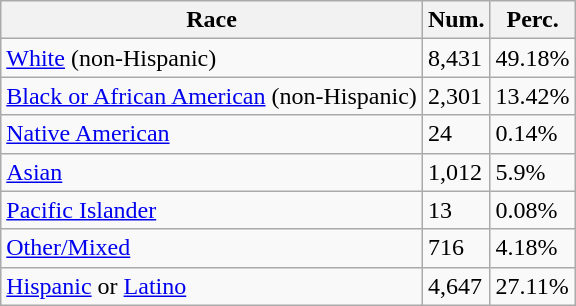<table class="wikitable">
<tr>
<th>Race</th>
<th>Num.</th>
<th>Perc.</th>
</tr>
<tr>
<td><a href='#'>White</a> (non-Hispanic)</td>
<td>8,431</td>
<td>49.18%</td>
</tr>
<tr>
<td><a href='#'>Black or African American</a> (non-Hispanic)</td>
<td>2,301</td>
<td>13.42%</td>
</tr>
<tr>
<td><a href='#'>Native American</a></td>
<td>24</td>
<td>0.14%</td>
</tr>
<tr>
<td><a href='#'>Asian</a></td>
<td>1,012</td>
<td>5.9%</td>
</tr>
<tr>
<td><a href='#'>Pacific Islander</a></td>
<td>13</td>
<td>0.08%</td>
</tr>
<tr>
<td><a href='#'>Other/Mixed</a></td>
<td>716</td>
<td>4.18%</td>
</tr>
<tr>
<td><a href='#'>Hispanic</a> or <a href='#'>Latino</a></td>
<td>4,647</td>
<td>27.11%</td>
</tr>
</table>
